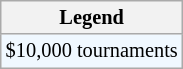<table class="wikitable" style="font-size:85%">
<tr>
<th>Legend</th>
</tr>
<tr style="background:#f0f8ff;">
<td>$10,000 tournaments</td>
</tr>
</table>
